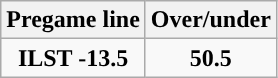<table class="wikitable">
<tr align="center">
<th>Pregame line</th>
<th>Over/under</th>
</tr>
<tr align="center">
<td><strong>ILST -13.5</strong></td>
<td><strong>50.5</strong></td>
</tr>
</table>
